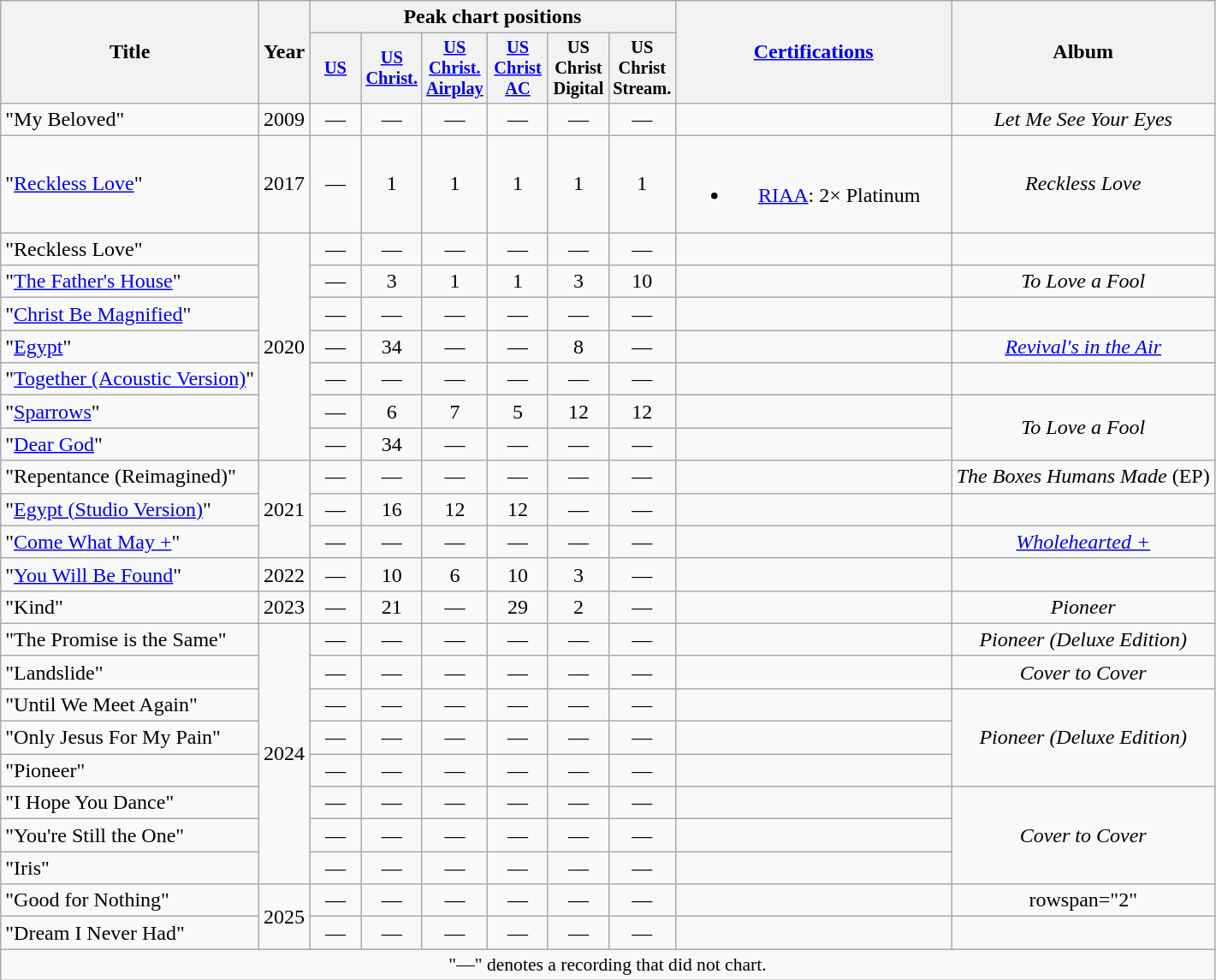<table class="wikitable" style="text-align:center;">
<tr>
<th rowspan="2">Title</th>
<th rowspan="2">Year</th>
<th colspan="6" scope="col">Peak chart positions</th>
<th scope="col" rowspan="2" style="width:13em;"><a href='#'>Certifications</a></th>
<th rowspan="2">Album</th>
</tr>
<tr>
<th scope="col" style="width:2.5em;font-size:85%;"><a href='#'>US</a><br></th>
<th scope="col" style="width:3em;font-size:85%;"><a href='#'>US<br>Christ.</a><br></th>
<th scope="col" style="width:3em;font-size:85%;"><a href='#'>US<br>Christ. Airplay</a><br></th>
<th scope="col" style="width:3em;font-size:85%;"><a href='#'>US<br>Christ AC</a><br></th>
<th scope="col" style="width:3em;font-size:85%;">US Christ Digital<br></th>
<th scope="col" style="width:3em;font-size:85%;">US Christ Stream.<br></th>
</tr>
<tr>
<td align="left">"My Beloved" <br></td>
<td>2009</td>
<td>—</td>
<td>—</td>
<td>—</td>
<td>—</td>
<td>—</td>
<td>—</td>
<td></td>
<td><em>Let Me See Your Eyes</em></td>
</tr>
<tr>
<td align="left">"<a href='#'>Reckless Love</a>"</td>
<td>2017</td>
<td>—</td>
<td>1</td>
<td>1</td>
<td>1</td>
<td>1</td>
<td>1</td>
<td><br><ul><li><a href='#'>RIAA</a>: 2× Platinum</li></ul></td>
<td><em>Reckless Love</em></td>
</tr>
<tr>
<td align="left">"Reckless Love" <br> </td>
<td rowspan="7">2020</td>
<td>—</td>
<td>—</td>
<td>—</td>
<td>—</td>
<td>—</td>
<td>—</td>
<td></td>
<td></td>
</tr>
<tr>
<td align="left">"<a href='#'>The Father's House</a>"</td>
<td>—</td>
<td>3</td>
<td>1</td>
<td>1</td>
<td>3</td>
<td>10</td>
<td></td>
<td><em>To Love a Fool</em></td>
</tr>
<tr>
<td align="left">"<a href='#'>Christ Be Magnified</a>"</td>
<td>—</td>
<td>—</td>
<td>—</td>
<td>—</td>
<td>—</td>
<td>—</td>
<td></td>
<td></td>
</tr>
<tr>
<td align="left">"<a href='#'>Egypt</a>" <br></td>
<td>—</td>
<td>34</td>
<td>—</td>
<td>—</td>
<td>8</td>
<td>—</td>
<td></td>
<td><em><a href='#'>Revival's in the Air</a></em></td>
</tr>
<tr>
<td align="left">"<a href='#'>Together (Acoustic Version)</a>" <br></td>
<td>—</td>
<td>—</td>
<td>—</td>
<td>—</td>
<td>—</td>
<td>—</td>
<td></td>
<td></td>
</tr>
<tr>
<td align="left">"<a href='#'>Sparrows</a>"</td>
<td>—</td>
<td>6</td>
<td>7</td>
<td>5</td>
<td>12</td>
<td>12</td>
<td></td>
<td rowspan="2"><em>To Love a Fool</em></td>
</tr>
<tr>
<td align="left">"<a href='#'>Dear God</a>"</td>
<td>—</td>
<td>34</td>
<td>—</td>
<td>—</td>
<td>—</td>
<td>—</td>
<td></td>
</tr>
<tr>
<td align="left">"Repentance (Reimagined)" <br></td>
<td rowspan="3">2021</td>
<td>—</td>
<td>—</td>
<td>—</td>
<td>—</td>
<td>—</td>
<td>—</td>
<td></td>
<td><em>The Boxes Humans Made</em> (EP)</td>
</tr>
<tr>
<td align="left">"<a href='#'>Egypt (Studio Version)</a>"</td>
<td>—</td>
<td>16</td>
<td>12</td>
<td>12</td>
<td>—</td>
<td>—</td>
<td></td>
<td></td>
</tr>
<tr>
<td align="left">"<a href='#'>Come What May +</a>" <br></td>
<td>—</td>
<td>—</td>
<td>—</td>
<td>—</td>
<td>—</td>
<td>—</td>
<td></td>
<td><em><a href='#'>Wholehearted +</a></em></td>
</tr>
<tr>
<td align="left">"<a href='#'>You Will Be Found</a>" <br></td>
<td>2022</td>
<td>—</td>
<td>10</td>
<td>6</td>
<td>10</td>
<td>3</td>
<td>—</td>
<td></td>
<td></td>
</tr>
<tr>
<td align="left">"Kind"</td>
<td>2023</td>
<td>—</td>
<td>21</td>
<td>—</td>
<td>29</td>
<td>2</td>
<td>—</td>
<td></td>
<td><em>Pioneer</em></td>
</tr>
<tr>
<td align="left">"The Promise is the Same"<br></td>
<td rowspan="8">2024</td>
<td>—</td>
<td>—</td>
<td>—</td>
<td>—</td>
<td>—</td>
<td>—</td>
<td></td>
<td><em>Pioneer (Deluxe Edition)</em></td>
</tr>
<tr>
<td align="left">"Landslide"</td>
<td>—</td>
<td>—</td>
<td>—</td>
<td>—</td>
<td>—</td>
<td>—</td>
<td></td>
<td><em>Cover to Cover</em></td>
</tr>
<tr>
<td align="left">"Until We Meet Again"<br></td>
<td>—</td>
<td>—</td>
<td>—</td>
<td>—</td>
<td>—</td>
<td>—</td>
<td></td>
<td rowspan="3"><em>Pioneer (Deluxe Edition)</em></td>
</tr>
<tr>
<td align="left">"Only Jesus For My Pain"<br></td>
<td>—</td>
<td>—</td>
<td>—</td>
<td>—</td>
<td>—</td>
<td>—</td>
<td></td>
</tr>
<tr>
<td align="left">"Pioneer"<br></td>
<td>—</td>
<td>—</td>
<td>—</td>
<td>—</td>
<td>—</td>
<td>—</td>
<td></td>
</tr>
<tr>
<td align="left">"I Hope You Dance"</td>
<td>—</td>
<td>—</td>
<td>—</td>
<td>—</td>
<td>—</td>
<td>—</td>
<td></td>
<td rowspan="3"><em>Cover to Cover</em></td>
</tr>
<tr>
<td align="left">"You're Still the One"</td>
<td>—</td>
<td>—</td>
<td>—</td>
<td>—</td>
<td>—</td>
<td>—</td>
<td></td>
</tr>
<tr>
<td align="left">"Iris"</td>
<td>—</td>
<td>—</td>
<td>—</td>
<td>—</td>
<td>—</td>
<td>—</td>
<td></td>
</tr>
<tr>
<td align="left">"Good for Nothing"</td>
<td rowspan="2">2025</td>
<td>—</td>
<td>—</td>
<td>—</td>
<td>—</td>
<td>—</td>
<td>—</td>
<td></td>
<td>rowspan="2" </td>
</tr>
<tr>
<td align="left">"Dream I Never Had"</td>
<td>—</td>
<td>—</td>
<td>—</td>
<td>—</td>
<td>—</td>
<td>—</td>
<td></td>
</tr>
<tr>
<td colspan="10" style="font-size:90%">"—" denotes a recording that did not chart.</td>
</tr>
</table>
